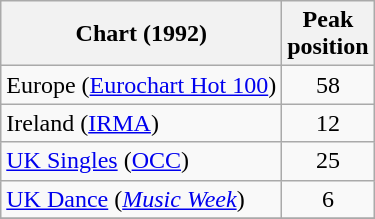<table class="wikitable sortable">
<tr>
<th>Chart (1992)</th>
<th>Peak<br>position</th>
</tr>
<tr>
<td>Europe (<a href='#'>Eurochart Hot 100</a>)</td>
<td align="center">58</td>
</tr>
<tr>
<td>Ireland (<a href='#'>IRMA</a>)</td>
<td align="center">12</td>
</tr>
<tr>
<td><a href='#'>UK Singles</a> (<a href='#'>OCC</a>)</td>
<td align="center">25</td>
</tr>
<tr>
<td><a href='#'>UK Dance</a> (<em><a href='#'>Music Week</a></em>)</td>
<td align="center">6</td>
</tr>
<tr>
</tr>
</table>
